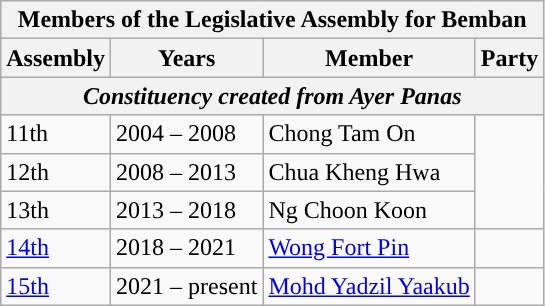<table class=wikitable>
<tr>
<th colspan=4>Members of the Legislative Assembly for Bemban</th>
</tr>
<tr>
<th>Assembly</th>
<th>Years</th>
<th>Member</th>
<th>Party</th>
</tr>
<tr>
<th colspan=4 align=center><em>Constituency created from Ayer Panas</em></th>
</tr>
<tr>
<td>11th</td>
<td>2004 – 2008</td>
<td>Chong Tam On</td>
<td rowspan="3"></td>
</tr>
<tr>
<td>12th</td>
<td>2008 – 2013</td>
<td>Chua Kheng Hwa</td>
</tr>
<tr>
<td>13th</td>
<td>2013 – 2018</td>
<td>Ng Choon Koon</td>
</tr>
<tr>
<td><a href='#'>14th</a></td>
<td>2018 – 2021</td>
<td><a href='#'>Wong Fort Pin</a></td>
<td></td>
</tr>
<tr>
<td><a href='#'>15th</a></td>
<td>2021 – present</td>
<td><a href='#'>Mohd Yadzil Yaakub</a></td>
<td></td>
</tr>
</table>
